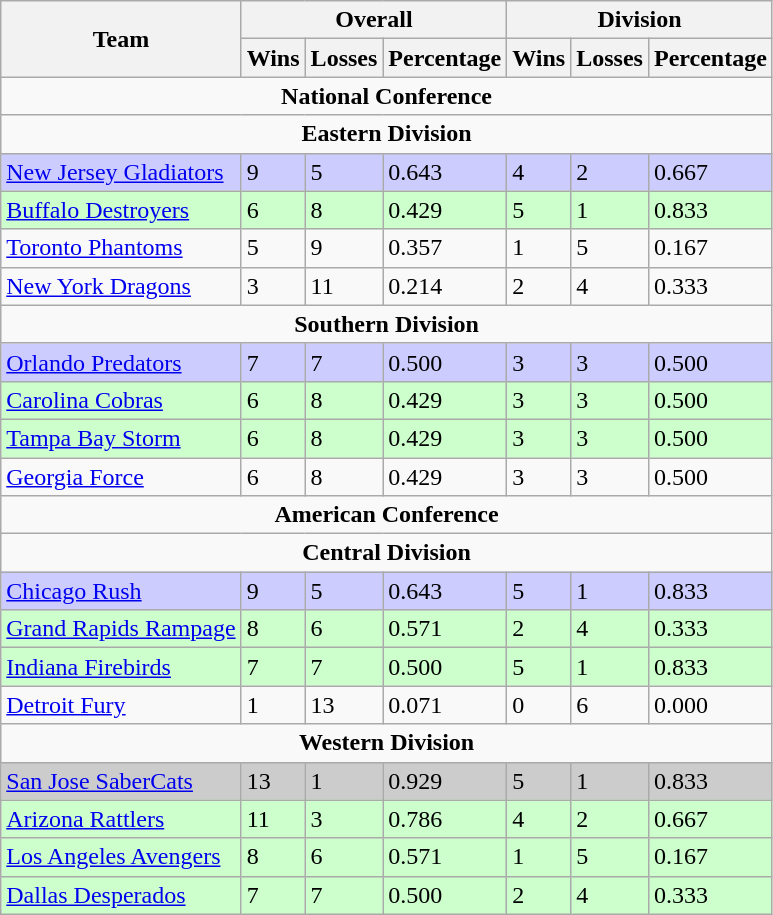<table class="wikitable">
<tr>
<th rowspan="2" align="center">Team</th>
<th colspan="3" align="center">Overall</th>
<th colspan="3" align="center">Division</th>
</tr>
<tr>
<th>Wins</th>
<th>Losses</th>
<th>Percentage</th>
<th>Wins</th>
<th>Losses</th>
<th>Percentage</th>
</tr>
<tr>
<td colspan="7" align="center"><strong>National Conference</strong></td>
</tr>
<tr>
<td colspan="7" align="center"><strong>Eastern Division</strong></td>
</tr>
<tr bgcolor=#ccccff>
<td><a href='#'>New Jersey Gladiators</a></td>
<td>9</td>
<td>5</td>
<td>0.643</td>
<td>4</td>
<td>2</td>
<td>0.667</td>
</tr>
<tr bgcolor=#ccffcc>
<td><a href='#'>Buffalo Destroyers</a></td>
<td>6</td>
<td>8</td>
<td>0.429</td>
<td>5</td>
<td>1</td>
<td>0.833</td>
</tr>
<tr>
<td><a href='#'>Toronto Phantoms</a></td>
<td>5</td>
<td>9</td>
<td>0.357</td>
<td>1</td>
<td>5</td>
<td>0.167</td>
</tr>
<tr>
<td><a href='#'>New York Dragons</a></td>
<td>3</td>
<td>11</td>
<td>0.214</td>
<td>2</td>
<td>4</td>
<td>0.333</td>
</tr>
<tr>
<td colspan="7" align="center"><strong>Southern Division</strong></td>
</tr>
<tr bgcolor=#ccccff>
<td><a href='#'>Orlando Predators</a></td>
<td>7</td>
<td>7</td>
<td>0.500</td>
<td>3</td>
<td>3</td>
<td>0.500</td>
</tr>
<tr bgcolor=#ccffcc>
<td><a href='#'>Carolina Cobras</a></td>
<td>6</td>
<td>8</td>
<td>0.429</td>
<td>3</td>
<td>3</td>
<td>0.500</td>
</tr>
<tr bgcolor=#ccffcc>
<td><a href='#'>Tampa Bay Storm</a></td>
<td>6</td>
<td>8</td>
<td>0.429</td>
<td>3</td>
<td>3</td>
<td>0.500</td>
</tr>
<tr>
<td><a href='#'>Georgia Force</a></td>
<td>6</td>
<td>8</td>
<td>0.429</td>
<td>3</td>
<td>3</td>
<td>0.500</td>
</tr>
<tr>
<td colspan="7" align="center"><strong>American Conference</strong></td>
</tr>
<tr>
<td colspan="7" align="center"><strong>Central Division</strong></td>
</tr>
<tr bgcolor=#ccccff>
<td><a href='#'>Chicago Rush</a></td>
<td>9</td>
<td>5</td>
<td>0.643</td>
<td>5</td>
<td>1</td>
<td>0.833</td>
</tr>
<tr bgcolor=#ccffcc>
<td><a href='#'>Grand Rapids Rampage</a></td>
<td>8</td>
<td>6</td>
<td>0.571</td>
<td>2</td>
<td>4</td>
<td>0.333</td>
</tr>
<tr bgcolor=#ccffcc>
<td><a href='#'>Indiana Firebirds</a></td>
<td>7</td>
<td>7</td>
<td>0.500</td>
<td>5</td>
<td>1</td>
<td>0.833</td>
</tr>
<tr>
<td><a href='#'>Detroit Fury</a></td>
<td>1</td>
<td>13</td>
<td>0.071</td>
<td>0</td>
<td>6</td>
<td>0.000</td>
</tr>
<tr>
<td colspan="7" align="center"><strong>Western Division</strong></td>
</tr>
<tr bgcolor=#cccccc>
<td><a href='#'>San Jose SaberCats</a></td>
<td>13</td>
<td>1</td>
<td>0.929</td>
<td>5</td>
<td>1</td>
<td>0.833</td>
</tr>
<tr bgcolor=#ccffcc>
<td><a href='#'>Arizona Rattlers</a></td>
<td>11</td>
<td>3</td>
<td>0.786</td>
<td>4</td>
<td>2</td>
<td>0.667</td>
</tr>
<tr bgcolor=#ccffcc>
<td><a href='#'>Los Angeles Avengers</a></td>
<td>8</td>
<td>6</td>
<td>0.571</td>
<td>1</td>
<td>5</td>
<td>0.167</td>
</tr>
<tr bgcolor=#ccffcc>
<td><a href='#'>Dallas Desperados</a></td>
<td>7</td>
<td>7</td>
<td>0.500</td>
<td>2</td>
<td>4</td>
<td>0.333</td>
</tr>
</table>
